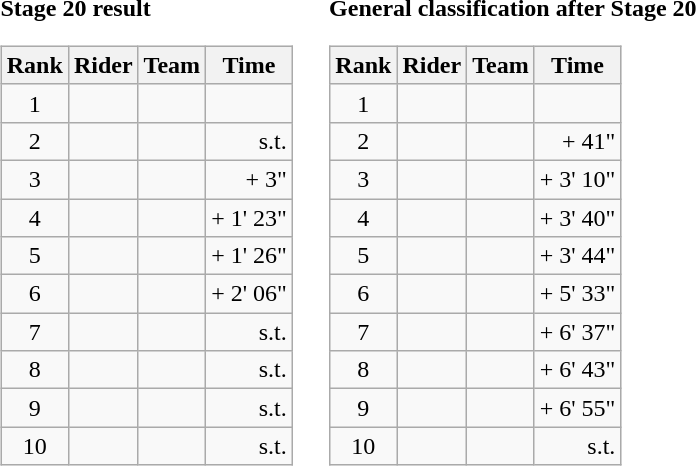<table>
<tr>
<td><strong>Stage 20 result</strong><br><table class="wikitable">
<tr>
<th scope="col">Rank</th>
<th scope="col">Rider</th>
<th scope="col">Team</th>
<th scope="col">Time</th>
</tr>
<tr>
<td style="text-align:center;">1</td>
<td></td>
<td></td>
<td style="text-align:right;"></td>
</tr>
<tr>
<td style="text-align:center;">2</td>
<td></td>
<td></td>
<td style="text-align:right;">s.t.</td>
</tr>
<tr>
<td style="text-align:center;">3</td>
<td></td>
<td></td>
<td style="text-align:right;">+ 3"</td>
</tr>
<tr>
<td style="text-align:center;">4</td>
<td></td>
<td></td>
<td style="text-align:right;">+ 1' 23"</td>
</tr>
<tr>
<td style="text-align:center;">5</td>
<td></td>
<td></td>
<td style="text-align:right;">+ 1' 26"</td>
</tr>
<tr>
<td style="text-align:center;">6</td>
<td></td>
<td></td>
<td style="text-align:right;">+ 2' 06"</td>
</tr>
<tr>
<td style="text-align:center;">7</td>
<td></td>
<td></td>
<td style="text-align:right;">s.t.</td>
</tr>
<tr>
<td style="text-align:center;">8</td>
<td></td>
<td></td>
<td style="text-align:right;">s.t.</td>
</tr>
<tr>
<td style="text-align:center;">9</td>
<td></td>
<td></td>
<td style="text-align:right;">s.t.</td>
</tr>
<tr>
<td style="text-align:center;">10</td>
<td></td>
<td></td>
<td style="text-align:right;">s.t.</td>
</tr>
</table>
</td>
<td></td>
<td><strong>General classification after Stage 20</strong><br><table class="wikitable">
<tr>
<th scope="col">Rank</th>
<th scope="col">Rider</th>
<th scope="col">Team</th>
<th scope="col">Time</th>
</tr>
<tr>
<td style="text-align:center;">1</td>
<td></td>
<td></td>
<td style="text-align:right;"></td>
</tr>
<tr>
<td style="text-align:center;">2</td>
<td></td>
<td></td>
<td style="text-align:right;">+ 41"</td>
</tr>
<tr>
<td style="text-align:center;">3</td>
<td></td>
<td></td>
<td style="text-align:right;">+ 3' 10"</td>
</tr>
<tr>
<td style="text-align:center;">4</td>
<td></td>
<td></td>
<td style="text-align:right;">+ 3' 40"</td>
</tr>
<tr>
<td style="text-align:center;">5</td>
<td></td>
<td></td>
<td style="text-align:right;">+ 3' 44"</td>
</tr>
<tr>
<td style="text-align:center;">6</td>
<td></td>
<td></td>
<td style="text-align:right;">+ 5' 33"</td>
</tr>
<tr>
<td style="text-align:center;">7</td>
<td></td>
<td></td>
<td style="text-align:right;">+ 6' 37"</td>
</tr>
<tr>
<td style="text-align:center;">8</td>
<td></td>
<td></td>
<td style="text-align:right;">+ 6' 43"</td>
</tr>
<tr>
<td style="text-align:center;">9</td>
<td></td>
<td></td>
<td style="text-align:right;">+ 6' 55"</td>
</tr>
<tr>
<td style="text-align:center;">10</td>
<td></td>
<td></td>
<td style="text-align:right;">s.t.</td>
</tr>
</table>
</td>
</tr>
</table>
